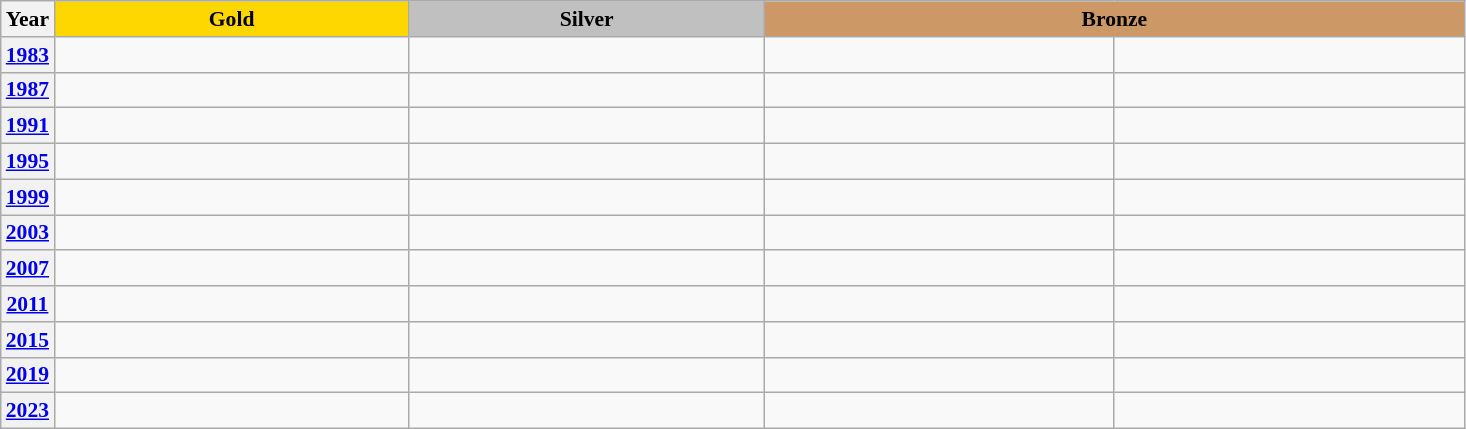<table class="wikitable" style="border-collapse: collapse; font-size: 90%;">
<tr align=center>
<th>Year</th>
<td bgcolor=gold width=230><strong>Gold</strong></td>
<td bgcolor=silver width=230><strong>Silver</strong></td>
<td bgcolor=cc9966 colspan=2 width=460><strong>Bronze</strong></td>
</tr>
<tr>
<th align=center><a href='#'>1983</a></th>
<td></td>
<td></td>
<td></td>
<td></td>
</tr>
<tr>
<th align=center><a href='#'>1987</a></th>
<td></td>
<td></td>
<td></td>
<td></td>
</tr>
<tr>
<th align=center><a href='#'>1991</a></th>
<td></td>
<td></td>
<td></td>
<td></td>
</tr>
<tr>
<th align=center><a href='#'>1995</a></th>
<td></td>
<td></td>
<td></td>
<td></td>
</tr>
<tr>
<th align=center><a href='#'>1999</a></th>
<td></td>
<td></td>
<td></td>
<td></td>
</tr>
<tr>
<th align=center><a href='#'>2003</a></th>
<td></td>
<td></td>
<td></td>
<td></td>
</tr>
<tr>
<th align=center><a href='#'>2007</a></th>
<td></td>
<td></td>
<td></td>
<td></td>
</tr>
<tr>
<th align=center><a href='#'>2011</a></th>
<td></td>
<td></td>
<td></td>
<td></td>
</tr>
<tr>
<th align=center><a href='#'>2015</a></th>
<td></td>
<td></td>
<td></td>
<td></td>
</tr>
<tr>
<th align=center><a href='#'>2019</a></th>
<td></td>
<td></td>
<td></td>
<td></td>
</tr>
<tr>
<th align=center><a href='#'>2023</a></th>
<td></td>
<td></td>
<td></td>
<td></td>
</tr>
</table>
